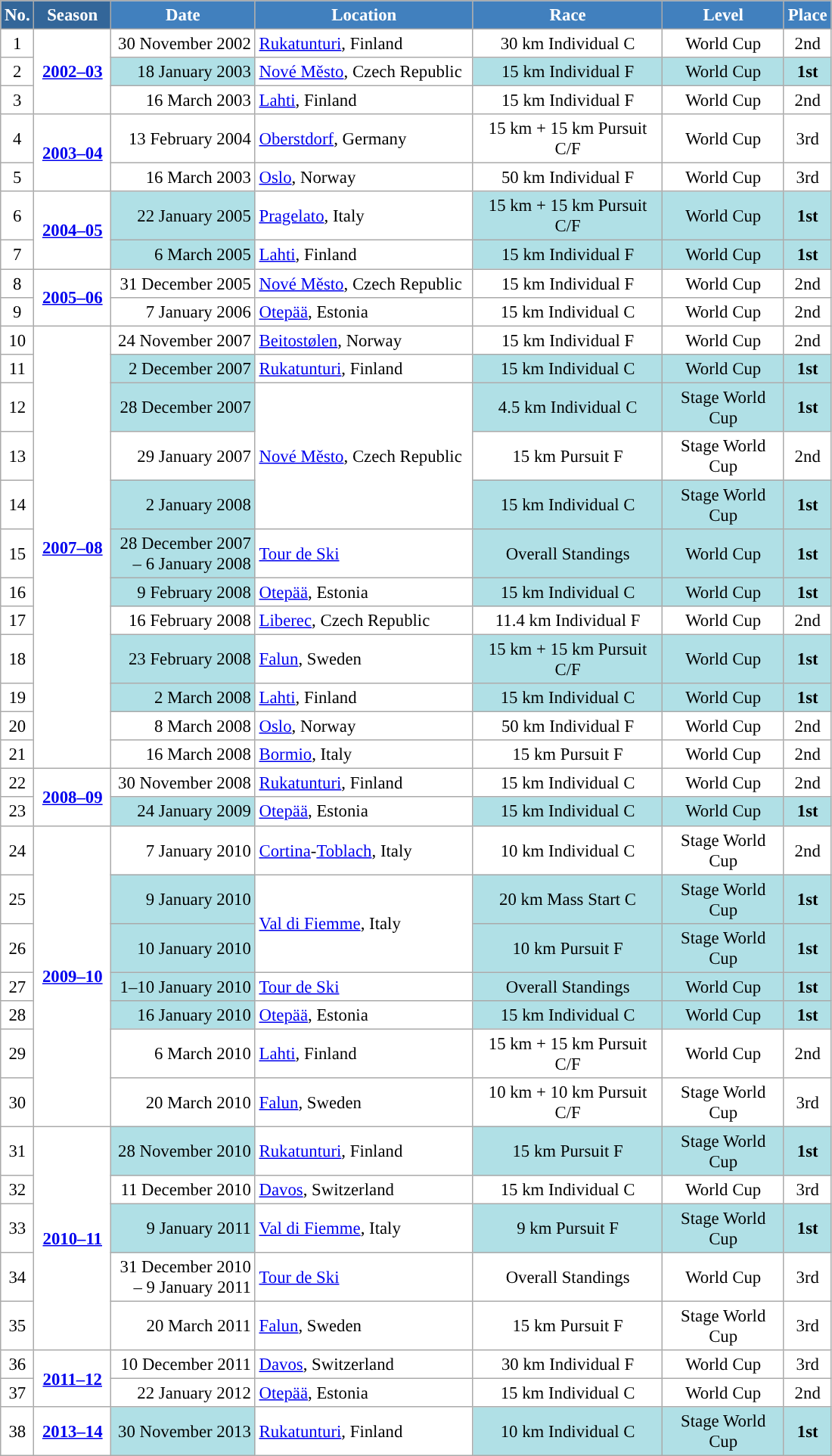<table class="wikitable sortable" style="font-size:95%; text-align:center; border:grey solid 1px; border-collapse:collapse; background:#ffffff;">
<tr style="background:#efefef;">
<th style="background-color:#369; color:white;">No.</th>
<th style="background-color:#369; color:white;">Season</th>
<th style="background-color:#4180be; color:white; width:120px;">Date</th>
<th style="background-color:#4180be; color:white; width:185px;">Location</th>
<th style="background-color:#4180be; color:white; width:160px;">Race</th>
<th style="background-color:#4180be; color:white; width:100px;">Level</th>
<th style="background-color:#4180be; color:white;">Place</th>
</tr>
<tr>
<td align=center>1</td>
<td rowspan=3 align=center><strong> <a href='#'>2002–03</a> </strong></td>
<td align=right>30 November 2002</td>
<td align=left> <a href='#'>Rukatunturi</a>, Finland</td>
<td>30 km Individual C</td>
<td>World Cup</td>
<td>2nd</td>
</tr>
<tr>
<td align=center>2</td>
<td bgcolor="#BOEOE6" align=right>18 January 2003</td>
<td align=left> <a href='#'>Nové Město</a>, Czech Republic</td>
<td bgcolor="#BOEOE6">15 km Individual F</td>
<td bgcolor="#BOEOE6">World Cup</td>
<td bgcolor="#BOEOE6"><strong>1st</strong></td>
</tr>
<tr>
<td align=center>3</td>
<td align=right>16 March 2003</td>
<td align=left> <a href='#'>Lahti</a>, Finland</td>
<td>15 km Individual F</td>
<td>World Cup</td>
<td>2nd</td>
</tr>
<tr>
<td align=center>4</td>
<td rowspan=2 align=center><strong> <a href='#'>2003–04</a> </strong></td>
<td align=right>13 February 2004</td>
<td align=left> <a href='#'>Oberstdorf</a>, Germany</td>
<td>15 km + 15 km Pursuit C/F</td>
<td>World Cup</td>
<td>3rd</td>
</tr>
<tr>
<td align=center>5</td>
<td align=right>16 March 2003</td>
<td align=left> <a href='#'>Oslo</a>, Norway</td>
<td>50 km Individual F</td>
<td>World Cup</td>
<td>3rd</td>
</tr>
<tr>
<td align=center>6</td>
<td rowspan=2 align=center><strong><a href='#'>2004–05</a></strong></td>
<td bgcolor="#BOEOE6" align=right>22 January 2005</td>
<td align=left> <a href='#'>Pragelato</a>, Italy</td>
<td bgcolor="#BOEOE6">15 km + 15 km Pursuit C/F</td>
<td bgcolor="#BOEOE6">World Cup</td>
<td bgcolor="#BOEOE6"><strong>1st</strong></td>
</tr>
<tr>
<td align=center>7</td>
<td bgcolor="#BOEOE6" align=right>6 March 2005</td>
<td align=left> <a href='#'>Lahti</a>, Finland</td>
<td bgcolor="#BOEOE6">15 km Individual F</td>
<td bgcolor="#BOEOE6">World Cup</td>
<td bgcolor="#BOEOE6"><strong>1st</strong></td>
</tr>
<tr>
<td align=center>8</td>
<td rowspan=2 align=center><strong> <a href='#'>2005–06</a> </strong></td>
<td align=right>31 December 2005</td>
<td align=left> <a href='#'>Nové Město</a>, Czech Republic</td>
<td>15 km Individual F</td>
<td>World Cup</td>
<td>2nd</td>
</tr>
<tr>
<td align=center>9</td>
<td align=right>7 January 2006</td>
<td align=left> <a href='#'>Otepää</a>, Estonia</td>
<td>15 km Individual C</td>
<td>World Cup</td>
<td>2nd</td>
</tr>
<tr>
<td align=center>10</td>
<td rowspan=12 align=center><strong> <a href='#'>2007–08</a> </strong></td>
<td align=right>24 November 2007</td>
<td align=left> <a href='#'>Beitostølen</a>, Norway</td>
<td>15 km Individual F</td>
<td>World Cup</td>
<td>2nd</td>
</tr>
<tr>
<td align=center>11</td>
<td bgcolor="#BOEOE6" align=right>2 December 2007</td>
<td align=left> <a href='#'>Rukatunturi</a>, Finland</td>
<td bgcolor="#BOEOE6">15 km Individual C</td>
<td bgcolor="#BOEOE6">World Cup</td>
<td bgcolor="#BOEOE6"><strong>1st</strong></td>
</tr>
<tr>
<td align=center>12</td>
<td bgcolor="#BOEOE6" align=right>28 December 2007</td>
<td rowspan=3 align=left> <a href='#'>Nové Město</a>, Czech Republic</td>
<td bgcolor="#BOEOE6">4.5 km Individual C</td>
<td bgcolor="#BOEOE6">Stage World Cup</td>
<td bgcolor="#BOEOE6"><strong>1st</strong></td>
</tr>
<tr>
<td align=center>13</td>
<td align=right>29 January 2007</td>
<td>15 km Pursuit F</td>
<td>Stage World Cup</td>
<td>2nd</td>
</tr>
<tr>
<td align=center>14</td>
<td bgcolor="#BOEOE6" align=right>2 January 2008</td>
<td bgcolor="#BOEOE6">15 km Individual C</td>
<td bgcolor="#BOEOE6">Stage World Cup</td>
<td bgcolor="#BOEOE6"><strong>1st</strong></td>
</tr>
<tr>
<td align=center>15</td>
<td bgcolor="#BOEOE6" align=right>28 December 2007<br> – 6 January 2008</td>
<td align=left> <a href='#'>Tour de Ski</a></td>
<td bgcolor="#BOEOE6">Overall Standings</td>
<td bgcolor="#BOEOE6">World Cup</td>
<td bgcolor="#BOEOE6"><strong>1st</strong></td>
</tr>
<tr>
<td align=center>16</td>
<td bgcolor="#BOEOE6" align=right>9 February 2008</td>
<td align=left> <a href='#'>Otepää</a>, Estonia</td>
<td bgcolor="#BOEOE6">15 km Individual C</td>
<td bgcolor="#BOEOE6">World Cup</td>
<td bgcolor="#BOEOE6"><strong>1st</strong></td>
</tr>
<tr>
<td align=center>17</td>
<td align=right>16 February 2008</td>
<td align=left> <a href='#'>Liberec</a>, Czech Republic</td>
<td>11.4 km Individual F</td>
<td>World Cup</td>
<td>2nd</td>
</tr>
<tr>
<td align=center>18</td>
<td bgcolor="#BOEOE6" align=right>23 February 2008</td>
<td align=left> <a href='#'>Falun</a>, Sweden</td>
<td bgcolor="#BOEOE6">15 km + 15 km Pursuit C/F</td>
<td bgcolor="#BOEOE6">World Cup</td>
<td bgcolor="#BOEOE6"><strong>1st</strong></td>
</tr>
<tr>
<td align=center>19</td>
<td bgcolor="#BOEOE6" align=right>2 March 2008</td>
<td align=left> <a href='#'>Lahti</a>, Finland</td>
<td bgcolor="#BOEOE6">15 km Individual C</td>
<td bgcolor="#BOEOE6">World Cup</td>
<td bgcolor="#BOEOE6"><strong>1st</strong></td>
</tr>
<tr>
<td align=center>20</td>
<td align=right>8 March 2008</td>
<td align=left> <a href='#'>Oslo</a>, Norway</td>
<td>50 km Individual F</td>
<td>World Cup</td>
<td>2nd</td>
</tr>
<tr>
<td align=center>21</td>
<td align=right>16 March 2008</td>
<td align=left> <a href='#'>Bormio</a>, Italy</td>
<td>15 km Pursuit F</td>
<td>World Cup</td>
<td>2nd</td>
</tr>
<tr>
<td align=center>22</td>
<td rowspan=2 align=center><strong> <a href='#'>2008–09</a> </strong></td>
<td align=right>30 November 2008</td>
<td align=left> <a href='#'>Rukatunturi</a>, Finland</td>
<td>15 km Individual C</td>
<td>World Cup</td>
<td>2nd</td>
</tr>
<tr>
<td align=center>23</td>
<td bgcolor="#BOEOE6" align=right>24 January 2009</td>
<td align=left> <a href='#'>Otepää</a>, Estonia</td>
<td bgcolor="#BOEOE6">15 km Individual C</td>
<td bgcolor="#BOEOE6">World Cup</td>
<td bgcolor="#BOEOE6"><strong>1st</strong></td>
</tr>
<tr>
<td align=center>24</td>
<td rowspan=7 align=center><strong> <a href='#'>2009–10</a> </strong></td>
<td align=right>7 January 2010</td>
<td align=left> <a href='#'>Cortina</a>-<a href='#'>Toblach</a>, Italy</td>
<td>10 km Individual C</td>
<td>Stage World Cup</td>
<td>2nd</td>
</tr>
<tr>
<td align=center>25</td>
<td bgcolor="#BOEOE6" align=right>9 January 2010</td>
<td rowspan=2 align=left> <a href='#'>Val di Fiemme</a>, Italy</td>
<td bgcolor="#BOEOE6">20 km Mass Start C</td>
<td bgcolor="#BOEOE6">Stage World Cup</td>
<td bgcolor="#BOEOE6"><strong>1st</strong></td>
</tr>
<tr>
<td align=center>26</td>
<td bgcolor="#BOEOE6" align=right>10 January 2010</td>
<td bgcolor="#BOEOE6">10 km Pursuit F</td>
<td bgcolor="#BOEOE6">Stage World Cup</td>
<td bgcolor="#BOEOE6"><strong>1st</strong></td>
</tr>
<tr>
<td align=center>27</td>
<td bgcolor="#BOEOE6" align=right>1–10 January 2010</td>
<td align=left> <a href='#'>Tour de Ski</a></td>
<td bgcolor="#BOEOE6">Overall Standings</td>
<td bgcolor="#BOEOE6">World Cup</td>
<td bgcolor="#BOEOE6"><strong>1st</strong></td>
</tr>
<tr>
<td align=center>28</td>
<td bgcolor="#BOEOE6" align=right>16 January 2010</td>
<td align=left> <a href='#'>Otepää</a>, Estonia</td>
<td bgcolor="#BOEOE6">15 km Individual C</td>
<td bgcolor="#BOEOE6">World Cup</td>
<td bgcolor="#BOEOE6"><strong>1st</strong></td>
</tr>
<tr>
<td align=center>29</td>
<td align=right>6 March 2010</td>
<td align=left> <a href='#'>Lahti</a>, Finland</td>
<td>15 km + 15 km Pursuit C/F</td>
<td>World Cup</td>
<td>2nd</td>
</tr>
<tr>
<td align=center>30</td>
<td align=right>20 March 2010</td>
<td align=left> <a href='#'>Falun</a>, Sweden</td>
<td>10 km + 10 km Pursuit C/F</td>
<td>Stage World Cup</td>
<td>3rd</td>
</tr>
<tr>
<td align=center>31</td>
<td rowspan=5 align=center><strong><a href='#'>2010–11</a></strong></td>
<td bgcolor="#BOEOE6" align=right>28 November 2010</td>
<td align=left> <a href='#'>Rukatunturi</a>, Finland</td>
<td bgcolor="#BOEOE6">15 km Pursuit F</td>
<td bgcolor="#BOEOE6">Stage World Cup</td>
<td bgcolor="#BOEOE6"><strong>1st</strong></td>
</tr>
<tr>
<td align=center>32</td>
<td align=right>11 December 2010</td>
<td align=left> <a href='#'>Davos</a>, Switzerland</td>
<td>15 km Individual C</td>
<td>World Cup</td>
<td>3rd</td>
</tr>
<tr>
<td align=center>33</td>
<td bgcolor="#BOEOE6" align=right>9 January 2011</td>
<td align=left> <a href='#'>Val di Fiemme</a>, Italy</td>
<td bgcolor="#BOEOE6">9 km Pursuit F</td>
<td bgcolor="#BOEOE6">Stage World Cup</td>
<td bgcolor="#BOEOE6"><strong>1st</strong></td>
</tr>
<tr>
<td align=center>34</td>
<td align=right>31 December 2010<br> – 9 January 2011</td>
<td align=left> <a href='#'>Tour de Ski</a></td>
<td>Overall Standings</td>
<td>World Cup</td>
<td>3rd</td>
</tr>
<tr>
<td align=center>35</td>
<td align=right>20 March 2011</td>
<td align=left> <a href='#'>Falun</a>, Sweden</td>
<td>15 km Pursuit F</td>
<td>Stage World Cup</td>
<td>3rd</td>
</tr>
<tr>
<td align=center>36</td>
<td rowspan=2 align=center><strong> <a href='#'>2011–12</a> </strong></td>
<td align=right>10 December 2011</td>
<td align=left> <a href='#'>Davos</a>, Switzerland</td>
<td>30 km Individual F</td>
<td>World Cup</td>
<td>3rd</td>
</tr>
<tr>
<td align=center>37</td>
<td align=right>22 January 2012</td>
<td align=left> <a href='#'>Otepää</a>, Estonia</td>
<td>15 km Individual C</td>
<td>World Cup</td>
<td>2nd</td>
</tr>
<tr>
<td align=center>38</td>
<td rowspan=1 align=center><strong><a href='#'>2013–14</a></strong></td>
<td bgcolor="#BOEOE6" align=right>30 November 2013</td>
<td align=left> <a href='#'>Rukatunturi</a>, Finland</td>
<td bgcolor="#BOEOE6">10 km Individual C</td>
<td bgcolor="#BOEOE6">Stage World Cup</td>
<td bgcolor="#BOEOE6"><strong>1st</strong></td>
</tr>
</table>
